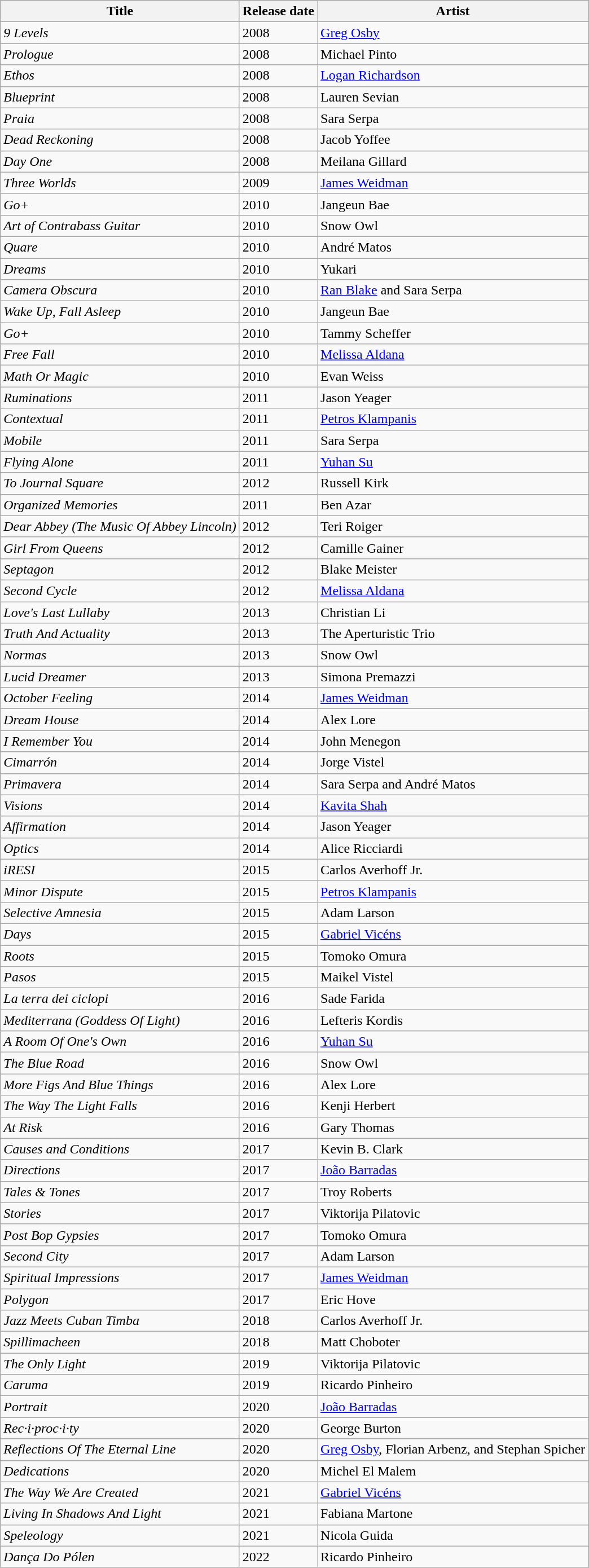<table class="wikitable">
<tr>
<th>Title</th>
<th>Release date</th>
<th>Artist</th>
</tr>
<tr>
<td><em>9 Levels</em></td>
<td>2008</td>
<td><a href='#'>Greg Osby</a></td>
</tr>
<tr>
<td><em>Prologue</em></td>
<td>2008</td>
<td>Michael Pinto</td>
</tr>
<tr>
<td><em>Ethos</em></td>
<td>2008</td>
<td><a href='#'>Logan Richardson</a></td>
</tr>
<tr>
<td><em>Blueprint</em></td>
<td>2008</td>
<td>Lauren Sevian</td>
</tr>
<tr>
<td><em>Praia</em></td>
<td>2008</td>
<td>Sara Serpa</td>
</tr>
<tr>
<td><em>Dead Reckoning</em></td>
<td>2008</td>
<td>Jacob Yoffee</td>
</tr>
<tr>
<td><em>Day One</em></td>
<td>2008</td>
<td>Meilana Gillard</td>
</tr>
<tr>
<td><em>Three Worlds</em></td>
<td>2009</td>
<td><a href='#'>James Weidman</a></td>
</tr>
<tr>
<td><em>Go+</em></td>
<td>2010</td>
<td>Jangeun Bae</td>
</tr>
<tr>
<td><em>Art of Contrabass Guitar</em></td>
<td>2010</td>
<td>Snow Owl</td>
</tr>
<tr>
<td><em>Quare</em></td>
<td>2010</td>
<td>André Matos</td>
</tr>
<tr>
<td><em>Dreams</em></td>
<td>2010</td>
<td>Yukari</td>
</tr>
<tr>
<td><em>Camera Obscura</em></td>
<td>2010</td>
<td><a href='#'>Ran Blake</a> and Sara Serpa</td>
</tr>
<tr>
<td><em>Wake Up, Fall Asleep</em></td>
<td>2010</td>
<td>Jangeun Bae</td>
</tr>
<tr>
<td><em>Go+</em></td>
<td>2010</td>
<td>Tammy Scheffer</td>
</tr>
<tr>
<td><em>Free Fall</em></td>
<td>2010</td>
<td><a href='#'>Melissa Aldana</a></td>
</tr>
<tr>
<td><em>Math Or Magic</em></td>
<td>2010</td>
<td>Evan Weiss</td>
</tr>
<tr>
<td><em>Ruminations</em></td>
<td>2011</td>
<td>Jason Yeager</td>
</tr>
<tr>
<td><em>Contextual</em></td>
<td>2011</td>
<td><a href='#'>Petros Klampanis</a></td>
</tr>
<tr>
<td><em>Mobile</em></td>
<td>2011</td>
<td>Sara Serpa</td>
</tr>
<tr>
<td><em>Flying Alone</em></td>
<td>2011</td>
<td><a href='#'>Yuhan Su</a></td>
</tr>
<tr>
<td><em>To Journal Square</em></td>
<td>2012</td>
<td>Russell Kirk</td>
</tr>
<tr>
<td><em>Organized Memories</em></td>
<td>2011</td>
<td>Ben Azar</td>
</tr>
<tr>
<td><em>Dear Abbey (The Music Of Abbey Lincoln)</em></td>
<td>2012</td>
<td>Teri Roiger</td>
</tr>
<tr>
<td><em>Girl From Queens</em></td>
<td>2012</td>
<td>Camille Gainer</td>
</tr>
<tr>
<td><em>Septagon</em></td>
<td>2012</td>
<td>Blake Meister</td>
</tr>
<tr>
<td><em>Second Cycle</em></td>
<td>2012</td>
<td><a href='#'>Melissa Aldana</a></td>
</tr>
<tr>
<td><em>Love's Last Lullaby</em></td>
<td>2013</td>
<td>Christian Li</td>
</tr>
<tr>
<td><em>Truth And Actuality</em></td>
<td>2013</td>
<td>The Aperturistic Trio</td>
</tr>
<tr>
<td><em>Normas</em></td>
<td>2013</td>
<td>Snow Owl</td>
</tr>
<tr>
<td><em>Lucid Dreamer</em></td>
<td>2013</td>
<td>Simona Premazzi</td>
</tr>
<tr>
<td><em>October Feeling</em></td>
<td>2014</td>
<td><a href='#'>James Weidman</a></td>
</tr>
<tr>
<td><em>Dream House </em></td>
<td>2014</td>
<td>Alex Lore</td>
</tr>
<tr>
<td><em>I Remember You</em></td>
<td>2014</td>
<td>John Menegon</td>
</tr>
<tr>
<td><em>Cimarrón</em></td>
<td>2014</td>
<td>Jorge Vistel</td>
</tr>
<tr>
<td><em>Primavera</em></td>
<td>2014</td>
<td>Sara Serpa and André Matos</td>
</tr>
<tr>
<td><em>Visions </em></td>
<td>2014</td>
<td><a href='#'>Kavita Shah</a></td>
</tr>
<tr>
<td><em>Affirmation</em></td>
<td>2014</td>
<td>Jason Yeager</td>
</tr>
<tr>
<td><em>Optics</em></td>
<td>2014</td>
<td>Alice Ricciardi</td>
</tr>
<tr>
<td><em>iRESI</em></td>
<td>2015</td>
<td>Carlos Averhoff Jr.</td>
</tr>
<tr>
<td><em>Minor Dispute</em></td>
<td>2015</td>
<td><a href='#'>Petros Klampanis</a></td>
</tr>
<tr>
<td><em>Selective Amnesia</em></td>
<td>2015</td>
<td>Adam Larson</td>
</tr>
<tr>
<td><em>Days</em></td>
<td>2015</td>
<td><a href='#'>Gabriel Vicéns</a></td>
</tr>
<tr>
<td><em>Roots</em></td>
<td>2015</td>
<td>Tomoko Omura</td>
</tr>
<tr>
<td><em>Pasos</em></td>
<td>2015</td>
<td>Maikel Vistel</td>
</tr>
<tr>
<td><em>La terra dei ciclopi</em></td>
<td>2016</td>
<td>Sade Farida</td>
</tr>
<tr>
<td><em>Mediterrana (Goddess Of Light)</em></td>
<td>2016</td>
<td>Lefteris Kordis</td>
</tr>
<tr>
<td><em>A Room Of One's Own</em></td>
<td>2016</td>
<td><a href='#'>Yuhan Su</a></td>
</tr>
<tr>
<td><em>The Blue Road</em></td>
<td>2016</td>
<td>Snow Owl</td>
</tr>
<tr>
<td><em>More Figs And Blue Things</em></td>
<td>2016</td>
<td>Alex Lore</td>
</tr>
<tr>
<td><em>The Way The Light Falls</em></td>
<td>2016</td>
<td>Kenji Herbert</td>
</tr>
<tr>
<td><em>At Risk</em></td>
<td>2016</td>
<td>Gary Thomas</td>
</tr>
<tr>
<td><em>Causes and Conditions </em></td>
<td>2017</td>
<td>Kevin B. Clark</td>
</tr>
<tr>
<td><em>Directions</em></td>
<td>2017</td>
<td><a href='#'>João Barradas</a></td>
</tr>
<tr>
<td><em>Tales & Tones </em></td>
<td>2017</td>
<td>Troy Roberts</td>
</tr>
<tr>
<td><em>Stories</em></td>
<td>2017</td>
<td>Viktorija Pilatovic</td>
</tr>
<tr>
<td><em>Post Bop Gypsies</em></td>
<td>2017</td>
<td>Tomoko Omura</td>
</tr>
<tr>
<td><em>Second City </em></td>
<td>2017</td>
<td>Adam Larson</td>
</tr>
<tr>
<td><em>Spiritual Impressions</em></td>
<td>2017</td>
<td><a href='#'>James Weidman</a></td>
</tr>
<tr>
<td><em>Polygon</em></td>
<td>2017</td>
<td>Eric Hove</td>
</tr>
<tr>
<td><em>Jazz Meets Cuban Timba</em></td>
<td>2018</td>
<td>Carlos Averhoff Jr.</td>
</tr>
<tr>
<td><em>Spillimacheen</em></td>
<td>2018</td>
<td>Matt Choboter</td>
</tr>
<tr>
<td><em>The Only Light</em></td>
<td>2019</td>
<td>Viktorija Pilatovic</td>
</tr>
<tr>
<td><em>Caruma</em></td>
<td>2019</td>
<td>Ricardo Pinheiro</td>
</tr>
<tr>
<td><em>Portrait</em></td>
<td>2020</td>
<td><a href='#'>João Barradas</a></td>
</tr>
<tr>
<td><em>Rec·i·proc·i·ty</em></td>
<td>2020</td>
<td>George Burton</td>
</tr>
<tr>
<td><em>Reflections Of The Eternal Line</em></td>
<td>2020</td>
<td><a href='#'>Greg Osby</a>, Florian Arbenz, and Stephan Spicher</td>
</tr>
<tr>
<td><em>Dedications</em></td>
<td>2020</td>
<td>Michel El Malem</td>
</tr>
<tr>
<td><em>The Way We Are Created</em></td>
<td>2021</td>
<td><a href='#'>Gabriel Vicéns</a></td>
</tr>
<tr>
<td><em>Living In Shadows And Light</em></td>
<td>2021</td>
<td>Fabiana Martone</td>
</tr>
<tr>
<td><em>Speleology</em></td>
<td>2021</td>
<td>Nicola Guida</td>
</tr>
<tr>
<td><em>Dança Do Pólen</em></td>
<td>2022</td>
<td>Ricardo Pinheiro</td>
</tr>
</table>
